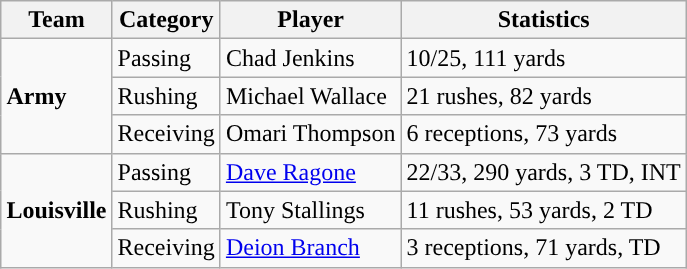<table class="wikitable" style="float: right;">
<tr>
<th>Team</th>
<th>Category</th>
<th>Player</th>
<th>Statistics</th>
</tr>
<tr>
<td rowspan=3><strong>Army</strong></td>
<td>Passing</td>
<td>Chad Jenkins</td>
<td>10/25, 111 yards</td>
</tr>
<tr>
<td>Rushing</td>
<td>Michael Wallace</td>
<td>21 rushes, 82 yards</td>
</tr>
<tr>
<td>Receiving</td>
<td>Omari Thompson</td>
<td>6 receptions, 73 yards</td>
</tr>
<tr>
<td rowspan=3><strong>Louisville</strong></td>
<td>Passing</td>
<td><a href='#'>Dave Ragone</a></td>
<td>22/33, 290 yards, 3 TD, INT</td>
</tr>
<tr>
<td>Rushing</td>
<td>Tony Stallings</td>
<td>11 rushes, 53 yards, 2 TD</td>
</tr>
<tr>
<td>Receiving</td>
<td><a href='#'>Deion Branch</a></td>
<td>3 receptions, 71 yards, TD</td>
</tr>
</table>
